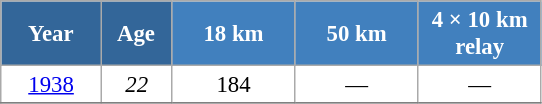<table class="wikitable" style="font-size:95%; text-align:center; border:grey solid 1px; border-collapse:collapse; background:#ffffff;">
<tr>
<th style="background-color:#369; color:white; width:60px;"> Year </th>
<th style="background-color:#369; color:white; width:40px;"> Age </th>
<th style="background-color:#4180be; color:white; width:75px;"> 18 km </th>
<th style="background-color:#4180be; color:white; width:75px;"> 50 km </th>
<th style="background-color:#4180be; color:white; width:75px;"> 4 × 10 km <br> relay </th>
</tr>
<tr>
<td><a href='#'>1938</a></td>
<td><em>22</em></td>
<td>184</td>
<td>—</td>
<td>—</td>
</tr>
<tr>
</tr>
</table>
